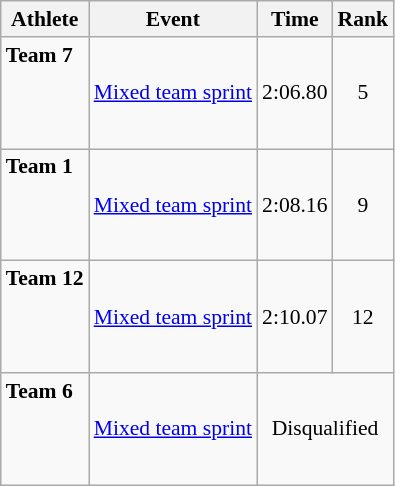<table class="wikitable" style="font-size:90%">
<tr>
<th>Athlete</th>
<th>Event</th>
<th>Time</th>
<th>Rank</th>
</tr>
<tr align=center>
<td align=left><strong>Team 7</strong><br><small><br><br><br></small></td>
<td align=left><a href='#'>Mixed team sprint</a></td>
<td>2:06.80</td>
<td>5</td>
</tr>
<tr align=center>
<td align=left><strong>Team 1</strong><br><small><br><br><br></small></td>
<td align=left><a href='#'>Mixed team sprint</a></td>
<td>2:08.16</td>
<td>9</td>
</tr>
<tr align=center>
<td align=left><strong>Team 12</strong><br><small><br><br><br></small></td>
<td align=left><a href='#'>Mixed team sprint</a></td>
<td>2:10.07</td>
<td>12</td>
</tr>
<tr align=center>
<td align=left><strong>Team 6</strong><br><small><br><br><br></small></td>
<td align=left><a href='#'>Mixed team sprint</a></td>
<td colspan=2>Disqualified</td>
</tr>
</table>
